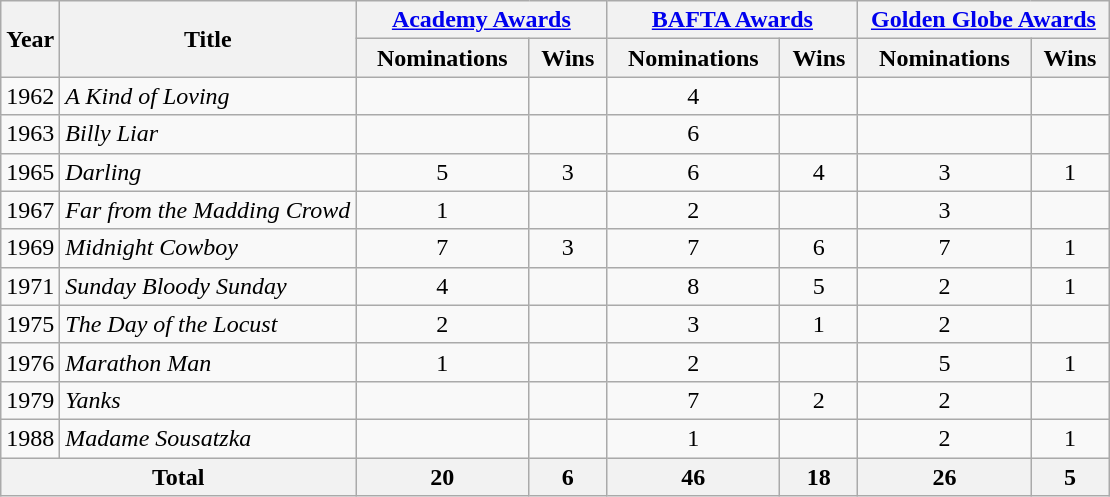<table class="wikitable">
<tr>
<th rowspan="2">Year</th>
<th rowspan="2">Title</th>
<th colspan="2" width=160 style="text-align:center;"><a href='#'>Academy Awards</a></th>
<th colspan="2" width=160 style="text-align:center;"><a href='#'>BAFTA Awards</a></th>
<th colspan="2" width=160 style="text-align:center;"><a href='#'>Golden Globe Awards</a></th>
</tr>
<tr>
<th>Nominations</th>
<th>Wins</th>
<th>Nominations</th>
<th>Wins</th>
<th>Nominations</th>
<th>Wins</th>
</tr>
<tr>
<td>1962</td>
<td><em>A Kind of Loving</em></td>
<td></td>
<td></td>
<td align=center>4</td>
<td></td>
<td></td>
<td></td>
</tr>
<tr>
<td>1963</td>
<td><em>Billy Liar</em></td>
<td></td>
<td></td>
<td align=center>6</td>
<td></td>
<td></td>
<td></td>
</tr>
<tr>
<td>1965</td>
<td><em>Darling</em></td>
<td align=center>5</td>
<td align=center>3</td>
<td align=center>6</td>
<td align=center>4</td>
<td align=center>3</td>
<td align=center>1</td>
</tr>
<tr>
<td>1967</td>
<td><em>Far from the Madding Crowd</em></td>
<td align=center>1</td>
<td></td>
<td align=center>2</td>
<td></td>
<td align=center>3</td>
<td></td>
</tr>
<tr>
<td>1969</td>
<td><em>Midnight Cowboy</em></td>
<td align=center>7</td>
<td align=center>3</td>
<td align=center>7</td>
<td align=center>6</td>
<td align=center>7</td>
<td align=center>1</td>
</tr>
<tr>
<td>1971</td>
<td><em>Sunday Bloody Sunday</em></td>
<td align=center>4</td>
<td></td>
<td align=center>8</td>
<td align=center>5</td>
<td align=center>2</td>
<td align=center>1</td>
</tr>
<tr>
<td>1975</td>
<td><em>The Day of the Locust</em></td>
<td align=center>2</td>
<td></td>
<td align=center>3</td>
<td align=center>1</td>
<td align=center>2</td>
<td></td>
</tr>
<tr>
<td>1976</td>
<td><em>Marathon Man</em></td>
<td align=center>1</td>
<td></td>
<td align=center>2</td>
<td></td>
<td align=center>5</td>
<td align=center>1</td>
</tr>
<tr>
<td>1979</td>
<td><em>Yanks</em></td>
<td></td>
<td></td>
<td align=center>7</td>
<td align=center>2</td>
<td align=center>2</td>
<td></td>
</tr>
<tr>
<td>1988</td>
<td><em>Madame Sousatzka</em></td>
<td></td>
<td></td>
<td align=center>1</td>
<td></td>
<td align=center>2</td>
<td align=center>1</td>
</tr>
<tr>
<th colspan="2">Total</th>
<th align=center>20</th>
<th align=center>6</th>
<th align=center>46</th>
<th align=center>18</th>
<th align=center>26</th>
<th align=center>5</th>
</tr>
</table>
